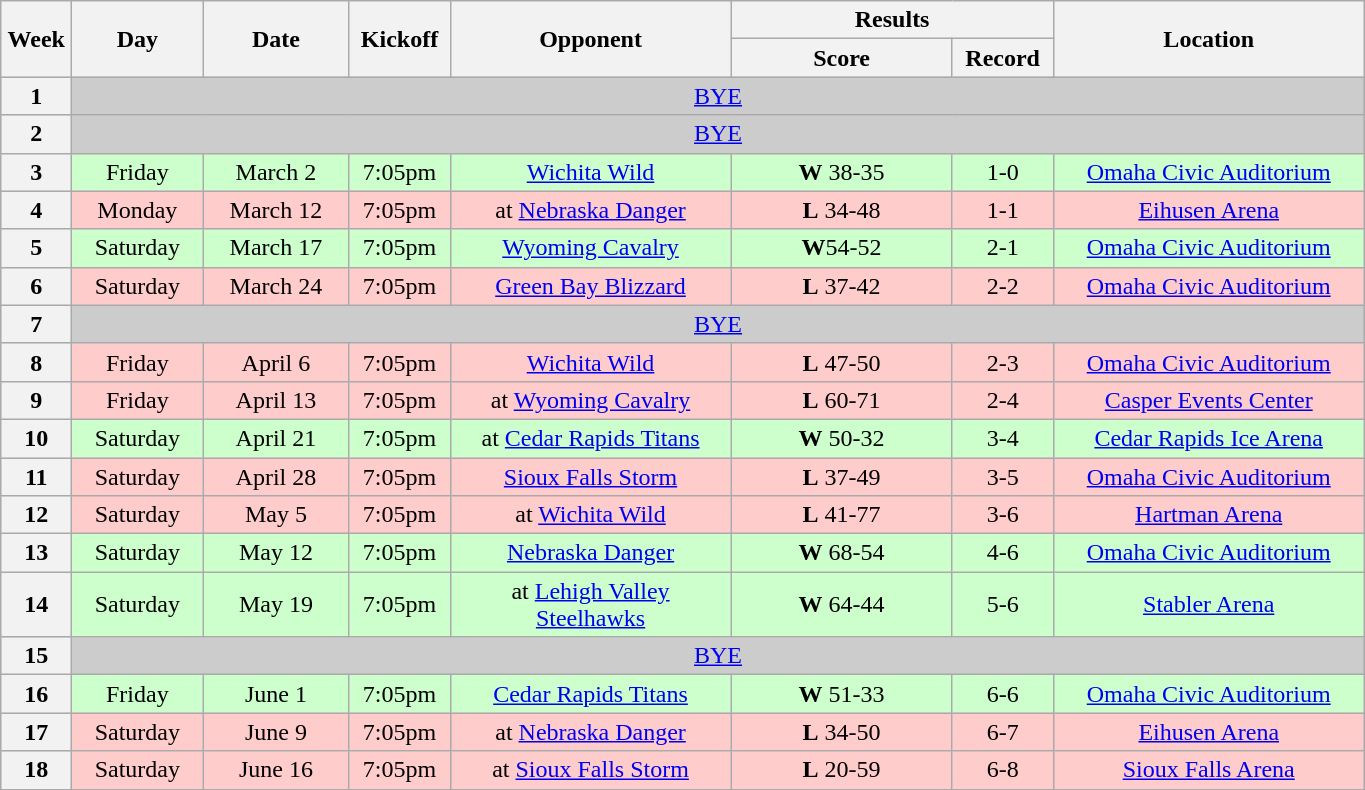<table class="wikitable">
<tr>
<th rowspan="2" width="40">Week</th>
<th rowspan="2" width="80">Day</th>
<th rowspan="2" width="90">Date</th>
<th rowspan="2" width="60">Kickoff</th>
<th rowspan="2" width="180">Opponent</th>
<th colspan="2" width="200">Results</th>
<th rowspan="2" width="200">Location</th>
</tr>
<tr>
<th width="140">Score</th>
<th width="60">Record</th>
</tr>
<tr align="center" bgcolor="#CCCCCC">
<th>1</th>
<td colSpan=7><a href='#'>BYE</a></td>
</tr>
<tr align="center" bgcolor="#CCCCCC">
<th>2</th>
<td colSpan=7><a href='#'>BYE</a></td>
</tr>
<tr align="center" bgcolor="#CCFFCC">
<th>3</th>
<td>Friday</td>
<td>March 2</td>
<td>7:05pm</td>
<td><a href='#'>Wichita Wild</a></td>
<td><strong>W</strong> 38-35</td>
<td>1-0</td>
<td><a href='#'>Omaha Civic Auditorium</a></td>
</tr>
<tr align="center" bgcolor="#FFCCCC">
<th>4</th>
<td>Monday</td>
<td>March 12</td>
<td>7:05pm</td>
<td>at <a href='#'>Nebraska Danger</a></td>
<td><strong>L</strong> 34-48</td>
<td>1-1</td>
<td><a href='#'>Eihusen Arena</a></td>
</tr>
<tr align="center" bgcolor="#CCFFCC">
<th>5</th>
<td>Saturday</td>
<td>March 17</td>
<td>7:05pm</td>
<td><a href='#'>Wyoming Cavalry</a></td>
<td><strong>W</strong>54-52</td>
<td>2-1</td>
<td><a href='#'>Omaha Civic Auditorium</a></td>
</tr>
<tr align="center" bgcolor="#FFCCCC">
<th>6</th>
<td>Saturday</td>
<td>March 24</td>
<td>7:05pm</td>
<td><a href='#'>Green Bay Blizzard</a></td>
<td><strong>L</strong> 37-42</td>
<td>2-2</td>
<td><a href='#'>Omaha Civic Auditorium</a></td>
</tr>
<tr align="center" bgcolor="#CCCCCC">
<th>7</th>
<td colSpan=7><a href='#'>BYE</a></td>
</tr>
<tr align="center" bgcolor="#FFCCCC">
<th>8</th>
<td>Friday</td>
<td>April 6</td>
<td>7:05pm</td>
<td><a href='#'>Wichita Wild</a></td>
<td><strong>L</strong> 47-50</td>
<td>2-3</td>
<td><a href='#'>Omaha Civic Auditorium</a></td>
</tr>
<tr align="center" bgcolor="#FFCCCC">
<th>9</th>
<td>Friday</td>
<td>April 13</td>
<td>7:05pm</td>
<td>at <a href='#'>Wyoming Cavalry</a></td>
<td><strong>L</strong> 60-71</td>
<td>2-4</td>
<td><a href='#'>Casper Events Center</a></td>
</tr>
<tr align="center" bgcolor="#CCFFCC">
<th>10</th>
<td>Saturday</td>
<td>April 21</td>
<td>7:05pm</td>
<td>at <a href='#'>Cedar Rapids Titans</a></td>
<td><strong>W</strong> 50-32</td>
<td>3-4</td>
<td><a href='#'>Cedar Rapids Ice Arena</a></td>
</tr>
<tr align="center" bgcolor="#FFCCCC">
<th>11</th>
<td>Saturday</td>
<td>April 28</td>
<td>7:05pm</td>
<td><a href='#'>Sioux Falls Storm</a></td>
<td><strong>L</strong> 37-49</td>
<td>3-5</td>
<td><a href='#'>Omaha Civic Auditorium</a></td>
</tr>
<tr align="center" bgcolor="#FFCCCC">
<th>12</th>
<td>Saturday</td>
<td>May 5</td>
<td>7:05pm</td>
<td>at <a href='#'>Wichita Wild</a></td>
<td><strong>L</strong> 41-77</td>
<td>3-6</td>
<td><a href='#'>Hartman Arena</a></td>
</tr>
<tr align="center" bgcolor="#CCFFCC">
<th>13</th>
<td>Saturday</td>
<td>May 12</td>
<td>7:05pm</td>
<td><a href='#'>Nebraska Danger</a></td>
<td><strong>W</strong> 68-54</td>
<td>4-6</td>
<td><a href='#'>Omaha Civic Auditorium</a></td>
</tr>
<tr align="center" bgcolor="#CCFFCC">
<th>14</th>
<td>Saturday</td>
<td>May 19</td>
<td>7:05pm</td>
<td>at <a href='#'>Lehigh Valley Steelhawks</a></td>
<td><strong>W</strong> 64-44</td>
<td>5-6</td>
<td><a href='#'>Stabler Arena</a></td>
</tr>
<tr align="center" bgcolor="#CCCCCC">
<th>15</th>
<td colSpan=7><a href='#'>BYE</a></td>
</tr>
<tr align="center" bgcolor="#CCFFCC">
<th>16</th>
<td>Friday</td>
<td>June 1</td>
<td>7:05pm</td>
<td><a href='#'>Cedar Rapids Titans</a></td>
<td><strong>W</strong> 51-33</td>
<td>6-6</td>
<td><a href='#'>Omaha Civic Auditorium</a></td>
</tr>
<tr align="center" bgcolor="#FFCCCC">
<th>17</th>
<td>Saturday</td>
<td>June 9</td>
<td>7:05pm</td>
<td>at <a href='#'>Nebraska Danger</a></td>
<td><strong>L</strong> 34-50</td>
<td>6-7</td>
<td><a href='#'>Eihusen Arena</a></td>
</tr>
<tr align="center" bgcolor="#FFCCCC">
<th>18</th>
<td>Saturday</td>
<td>June 16</td>
<td>7:05pm</td>
<td>at <a href='#'>Sioux Falls Storm</a></td>
<td><strong>L</strong> 20-59</td>
<td>6-8</td>
<td><a href='#'>Sioux Falls Arena</a></td>
</tr>
</table>
